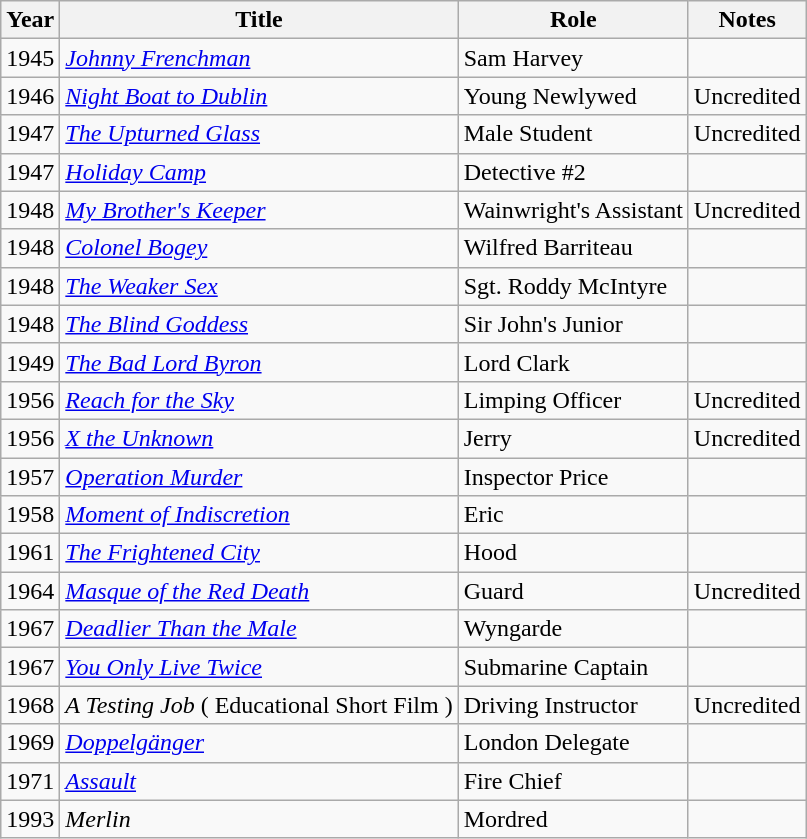<table class="wikitable">
<tr>
<th>Year</th>
<th>Title</th>
<th>Role</th>
<th>Notes</th>
</tr>
<tr>
<td>1945</td>
<td><em><a href='#'>Johnny Frenchman</a></em></td>
<td>Sam Harvey</td>
<td></td>
</tr>
<tr>
<td>1946</td>
<td><em><a href='#'>Night Boat to Dublin</a></em></td>
<td>Young Newlywed</td>
<td>Uncredited</td>
</tr>
<tr>
<td>1947</td>
<td><em><a href='#'>The Upturned Glass</a></em></td>
<td>Male Student</td>
<td>Uncredited</td>
</tr>
<tr>
<td>1947</td>
<td><em><a href='#'>Holiday Camp</a></em></td>
<td>Detective #2</td>
<td></td>
</tr>
<tr>
<td>1948</td>
<td><em><a href='#'>My Brother's Keeper</a></em></td>
<td>Wainwright's Assistant</td>
<td>Uncredited</td>
</tr>
<tr>
<td>1948</td>
<td><em><a href='#'>Colonel Bogey</a></em></td>
<td>Wilfred Barriteau</td>
<td></td>
</tr>
<tr>
<td>1948</td>
<td><em><a href='#'>The Weaker Sex</a></em></td>
<td>Sgt. Roddy McIntyre</td>
<td></td>
</tr>
<tr>
<td>1948</td>
<td><em><a href='#'>The Blind Goddess</a></em></td>
<td>Sir John's Junior</td>
<td></td>
</tr>
<tr>
<td>1949</td>
<td><em><a href='#'>The Bad Lord Byron</a></em></td>
<td>Lord Clark</td>
<td></td>
</tr>
<tr>
<td>1956</td>
<td><em><a href='#'>Reach for the Sky</a></em></td>
<td>Limping Officer</td>
<td>Uncredited</td>
</tr>
<tr>
<td>1956</td>
<td><em><a href='#'>X the Unknown</a></em></td>
<td>Jerry</td>
<td>Uncredited</td>
</tr>
<tr>
<td>1957</td>
<td><em><a href='#'>Operation Murder</a></em></td>
<td>Inspector Price</td>
<td></td>
</tr>
<tr>
<td>1958</td>
<td><em><a href='#'>Moment of Indiscretion</a></em></td>
<td>Eric</td>
<td></td>
</tr>
<tr>
<td>1961</td>
<td><em><a href='#'>The Frightened City</a></em></td>
<td>Hood</td>
<td></td>
</tr>
<tr>
<td>1964</td>
<td><em><a href='#'>Masque of the Red Death</a></em></td>
<td>Guard</td>
<td>Uncredited</td>
</tr>
<tr>
<td>1967</td>
<td><em><a href='#'>Deadlier Than the Male</a></em></td>
<td>Wyngarde</td>
<td></td>
</tr>
<tr>
<td>1967</td>
<td><em><a href='#'>You Only Live Twice</a></em></td>
<td>Submarine Captain</td>
<td></td>
</tr>
<tr>
<td>1968</td>
<td><em>A Testing Job</em> ( Educational Short Film )</td>
<td>Driving Instructor</td>
<td>Uncredited</td>
</tr>
<tr>
<td>1969</td>
<td><em><a href='#'>Doppelgänger</a></em></td>
<td>London Delegate</td>
<td></td>
</tr>
<tr>
<td>1971</td>
<td><em><a href='#'>Assault</a></em></td>
<td>Fire Chief</td>
<td></td>
</tr>
<tr>
<td>1993</td>
<td><em>Merlin</em></td>
<td>Mordred</td>
<td></td>
</tr>
</table>
